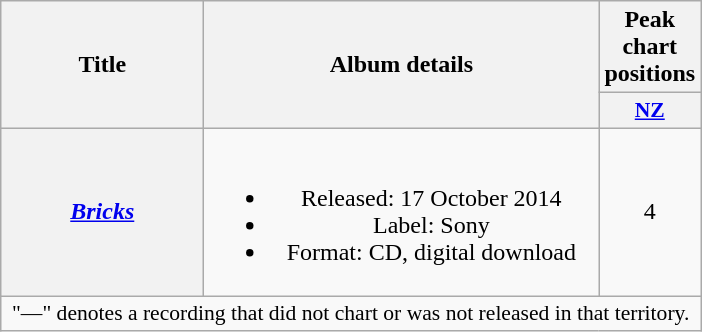<table class="wikitable plainrowheaders" style="text-align:center;" border="1">
<tr>
<th scope="col" rowspan="2" style="width:8em;">Title</th>
<th scope="col" rowspan="2" style="width:16em;">Album details</th>
<th scope="col">Peak chart positions</th>
</tr>
<tr>
<th scope="col" style="width:2.2em;font-size:90%;"><a href='#'>NZ</a><br></th>
</tr>
<tr>
<th scope="row"><em><a href='#'>Bricks</a></em></th>
<td><br><ul><li>Released: 17 October 2014</li><li>Label: Sony</li><li>Format: CD, digital download</li></ul></td>
<td>4</td>
</tr>
<tr>
<td colspan="4" style="font-size:90%">"—" denotes a recording that did not chart or was not released in that territory.</td>
</tr>
</table>
